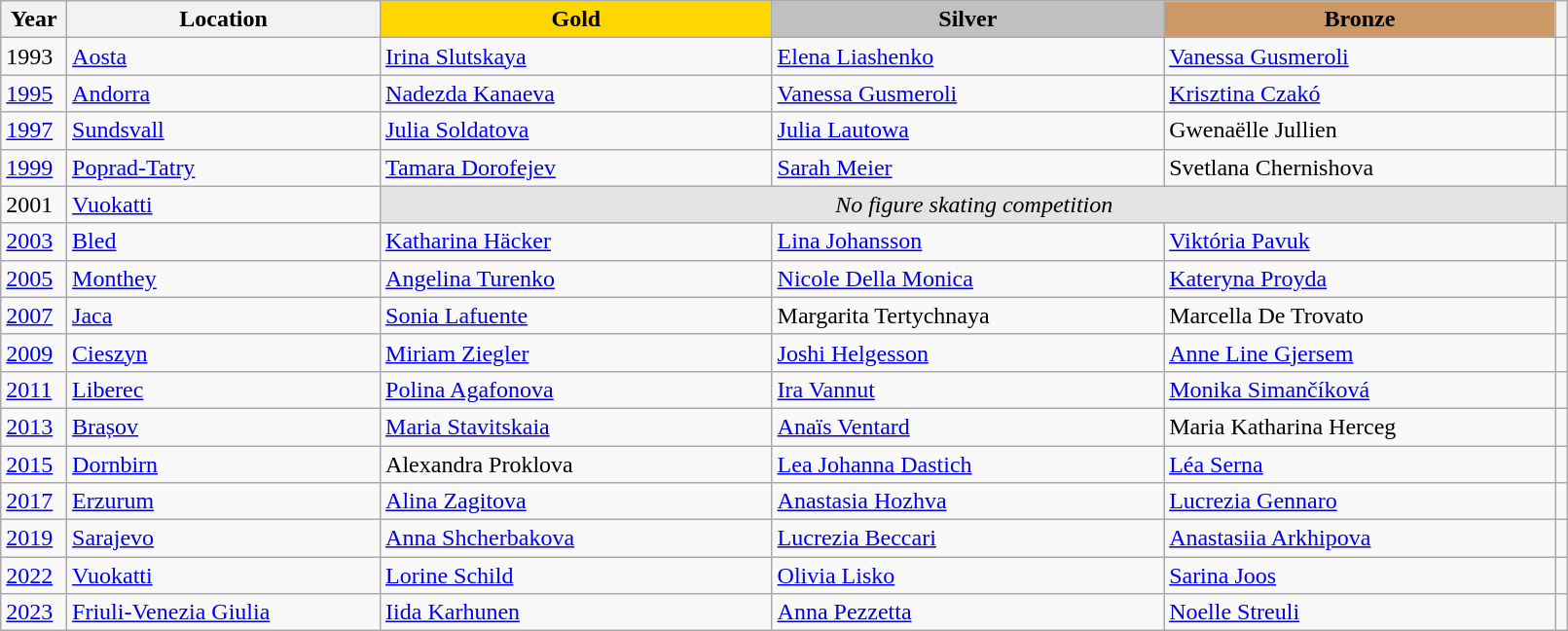<table class="wikitable unsortable" style="text-align:left; width:85%;">
<tr>
<th scope="col" style="text-align:center">Year</th>
<th scope="col" style="text-align:center; width:20%">Location</th>
<td scope="col" style="text-align:center; width:25%; background:gold"><strong>Gold</strong></td>
<td scope="col" style="text-align:center; width:25%; background:silver"><strong>Silver</strong></td>
<td scope="col" style="text-align:center; width:25%; background:#c96"><strong>Bronze</strong></td>
<th scope="col" style="text-align:center"></th>
</tr>
<tr>
<td>1993</td>
<td> <a href='#'>Aosta</a></td>
<td> <a href='#'>Irina Slutskaya</a></td>
<td> <a href='#'>Elena Liashenko</a></td>
<td> <a href='#'>Vanessa Gusmeroli</a></td>
<td></td>
</tr>
<tr>
<td><a href='#'>1995</a></td>
<td> <a href='#'>Andorra</a></td>
<td> <a href='#'>Nadezda Kanaeva</a></td>
<td> <a href='#'>Vanessa Gusmeroli</a></td>
<td> <a href='#'>Krisztina Czakó</a></td>
<td></td>
</tr>
<tr>
<td><a href='#'>1997</a></td>
<td> <a href='#'>Sundsvall</a></td>
<td> <a href='#'>Julia Soldatova</a></td>
<td> <a href='#'>Julia Lautowa</a></td>
<td> Gwenaëlle Jullien</td>
<td></td>
</tr>
<tr>
<td><a href='#'>1999</a></td>
<td> <a href='#'>Poprad-Tatry</a></td>
<td> <a href='#'>Tamara Dorofejev</a></td>
<td> <a href='#'>Sarah Meier</a></td>
<td> Svetlana Chernishova</td>
<td></td>
</tr>
<tr>
<td>2001</td>
<td> <a href='#'>Vuokatti</a></td>
<td colspan="4" align="center" bgcolor="e5e4e2"><em>No figure skating competition</em></td>
</tr>
<tr>
<td><a href='#'>2003</a></td>
<td> <a href='#'>Bled</a></td>
<td> <a href='#'>Katharina Häcker</a></td>
<td> <a href='#'>Lina Johansson</a></td>
<td> <a href='#'>Viktória Pavuk</a></td>
<td></td>
</tr>
<tr>
<td><a href='#'>2005</a></td>
<td> <a href='#'>Monthey</a></td>
<td> <a href='#'>Angelina Turenko</a></td>
<td> <a href='#'>Nicole Della Monica</a></td>
<td> <a href='#'>Kateryna Proyda</a></td>
<td></td>
</tr>
<tr>
<td><a href='#'>2007</a></td>
<td> <a href='#'>Jaca</a></td>
<td> <a href='#'>Sonia Lafuente</a></td>
<td> Margarita Tertychnaya</td>
<td> Marcella De Trovato</td>
<td></td>
</tr>
<tr>
<td><a href='#'>2009</a></td>
<td> <a href='#'>Cieszyn</a></td>
<td> <a href='#'>Miriam Ziegler</a></td>
<td> <a href='#'>Joshi Helgesson</a></td>
<td> <a href='#'>Anne Line Gjersem</a></td>
<td></td>
</tr>
<tr>
<td><a href='#'>2011</a></td>
<td> <a href='#'>Liberec</a></td>
<td> <a href='#'>Polina Agafonova</a></td>
<td> <a href='#'>Ira Vannut</a></td>
<td> <a href='#'>Monika Simančíková</a></td>
<td></td>
</tr>
<tr>
<td><a href='#'>2013</a></td>
<td> <a href='#'>Brașov</a></td>
<td> <a href='#'>Maria Stavitskaia</a></td>
<td> <a href='#'>Anaïs Ventard</a></td>
<td> Maria Katharina Herceg</td>
<td></td>
</tr>
<tr>
<td><a href='#'>2015</a></td>
<td> <a href='#'>Dornbirn</a></td>
<td> Alexandra Proklova</td>
<td> <a href='#'>Lea Johanna Dastich</a></td>
<td> <a href='#'>Léa Serna</a></td>
<td></td>
</tr>
<tr>
<td><a href='#'>2017</a></td>
<td> <a href='#'>Erzurum</a></td>
<td> <a href='#'>Alina Zagitova</a></td>
<td> <a href='#'>Anastasia Hozhva</a></td>
<td> <a href='#'>Lucrezia Gennaro</a></td>
<td></td>
</tr>
<tr>
<td><a href='#'>2019</a></td>
<td> <a href='#'>Sarajevo</a></td>
<td> <a href='#'>Anna Shcherbakova</a></td>
<td> <a href='#'>Lucrezia Beccari</a></td>
<td> <a href='#'>Anastasiia Arkhipova</a></td>
<td></td>
</tr>
<tr>
<td><a href='#'>2022</a></td>
<td> <a href='#'>Vuokatti</a></td>
<td> <a href='#'>Lorine Schild</a></td>
<td> <a href='#'>Olivia Lisko</a></td>
<td> <a href='#'>Sarina Joos</a></td>
<td></td>
</tr>
<tr>
<td><a href='#'>2023</a></td>
<td> <a href='#'>Friuli-Venezia Giulia</a></td>
<td> <a href='#'>Iida Karhunen</a></td>
<td> <a href='#'>Anna Pezzetta</a></td>
<td> <a href='#'>Noelle Streuli</a></td>
<td></td>
</tr>
</table>
